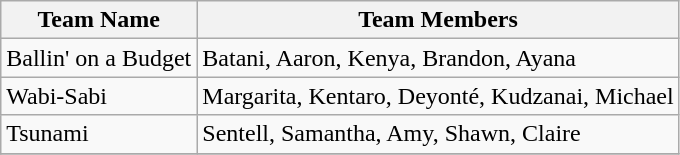<table class="wikitable">
<tr>
<th>Team Name</th>
<th>Team Members</th>
</tr>
<tr>
<td>Ballin' on a Budget</td>
<td>Batani, Aaron, Kenya, Brandon, Ayana</td>
</tr>
<tr>
<td>Wabi-Sabi</td>
<td>Margarita, Kentaro, Deyonté, Kudzanai, Michael</td>
</tr>
<tr>
<td>Tsunami</td>
<td>Sentell, Samantha, Amy, Shawn, Claire</td>
</tr>
<tr>
</tr>
</table>
